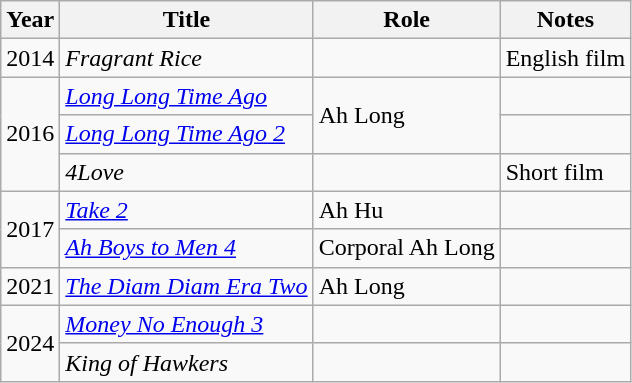<table class="wikitable sortable">
<tr>
<th>Year</th>
<th>Title</th>
<th>Role</th>
<th class="unsortable">Notes</th>
</tr>
<tr>
<td>2014</td>
<td><em>Fragrant Rice</em></td>
<td></td>
<td>English film</td>
</tr>
<tr>
<td rowspan="3">2016</td>
<td><em><a href='#'>Long Long Time Ago</a></em></td>
<td rowspan="2">Ah Long</td>
<td></td>
</tr>
<tr>
<td><em><a href='#'>Long Long Time Ago 2</a></em></td>
<td></td>
</tr>
<tr>
<td><em>4Love</em></td>
<td></td>
<td>Short film</td>
</tr>
<tr>
<td rowspan="2">2017</td>
<td><em><a href='#'>Take 2</a></em></td>
<td>Ah Hu</td>
<td></td>
</tr>
<tr>
<td><em><a href='#'>Ah Boys to Men 4</a></em></td>
<td>Corporal Ah Long</td>
<td></td>
</tr>
<tr>
<td>2021</td>
<td><em><a href='#'>The Diam Diam Era Two</a></em></td>
<td>Ah Long</td>
<td></td>
</tr>
<tr>
<td rowspan="2">2024</td>
<td><em><a href='#'>Money No Enough 3</a></em></td>
<td></td>
<td></td>
</tr>
<tr>
<td><em>King of Hawkers</em></td>
<td></td>
<td></td>
</tr>
</table>
